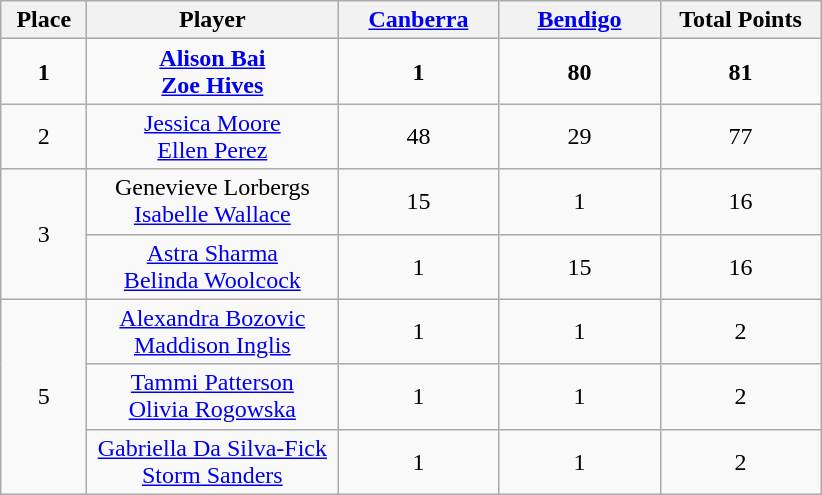<table class="wikitable" style="text-align: center;">
<tr>
<th style="width:50px;">Place</th>
<th width=160>Player</th>
<th width=100><a href='#'>Canberra</a></th>
<th width=100><a href='#'>Bendigo</a></th>
<th width=100>Total Points</th>
</tr>
<tr>
<td><strong>1</strong></td>
<td><strong><a href='#'>Alison Bai</a> <br> <a href='#'>Zoe Hives</a></strong></td>
<td><strong>1</strong></td>
<td><strong>80</strong></td>
<td><strong>81</strong></td>
</tr>
<tr>
<td>2</td>
<td><a href='#'>Jessica Moore</a> <br> <a href='#'>Ellen Perez</a></td>
<td>48</td>
<td>29</td>
<td>77</td>
</tr>
<tr>
<td rowspan=2>3</td>
<td>Genevieve Lorbergs <br> <a href='#'>Isabelle Wallace</a></td>
<td>15</td>
<td>1</td>
<td>16</td>
</tr>
<tr>
<td><a href='#'>Astra Sharma</a> <br> <a href='#'>Belinda Woolcock</a></td>
<td>1</td>
<td>15</td>
<td>16</td>
</tr>
<tr>
<td rowspan=3>5</td>
<td><a href='#'>Alexandra Bozovic</a> <br> <a href='#'>Maddison Inglis</a></td>
<td>1</td>
<td>1</td>
<td>2</td>
</tr>
<tr>
<td><a href='#'>Tammi Patterson</a> <br> <a href='#'>Olivia Rogowska</a></td>
<td>1</td>
<td>1</td>
<td>2</td>
</tr>
<tr>
<td><a href='#'>Gabriella Da Silva-Fick</a> <br> <a href='#'>Storm Sanders</a></td>
<td>1</td>
<td>1</td>
<td>2</td>
</tr>
</table>
